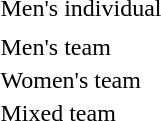<table>
<tr>
<td>Men's individual <br> </td>
<td></td>
<td></td>
<td></td>
</tr>
<tr>
<td></td>
<td></td>
<td></td>
<td></td>
</tr>
<tr>
<td>Men's team <br> </td>
<td></td>
<td></td>
<td></td>
</tr>
<tr>
<td>Women's team <br> </td>
<td></td>
<td></td>
<td></td>
</tr>
<tr>
<td>Mixed team <br> </td>
<td></td>
<td></td>
<td></td>
</tr>
</table>
